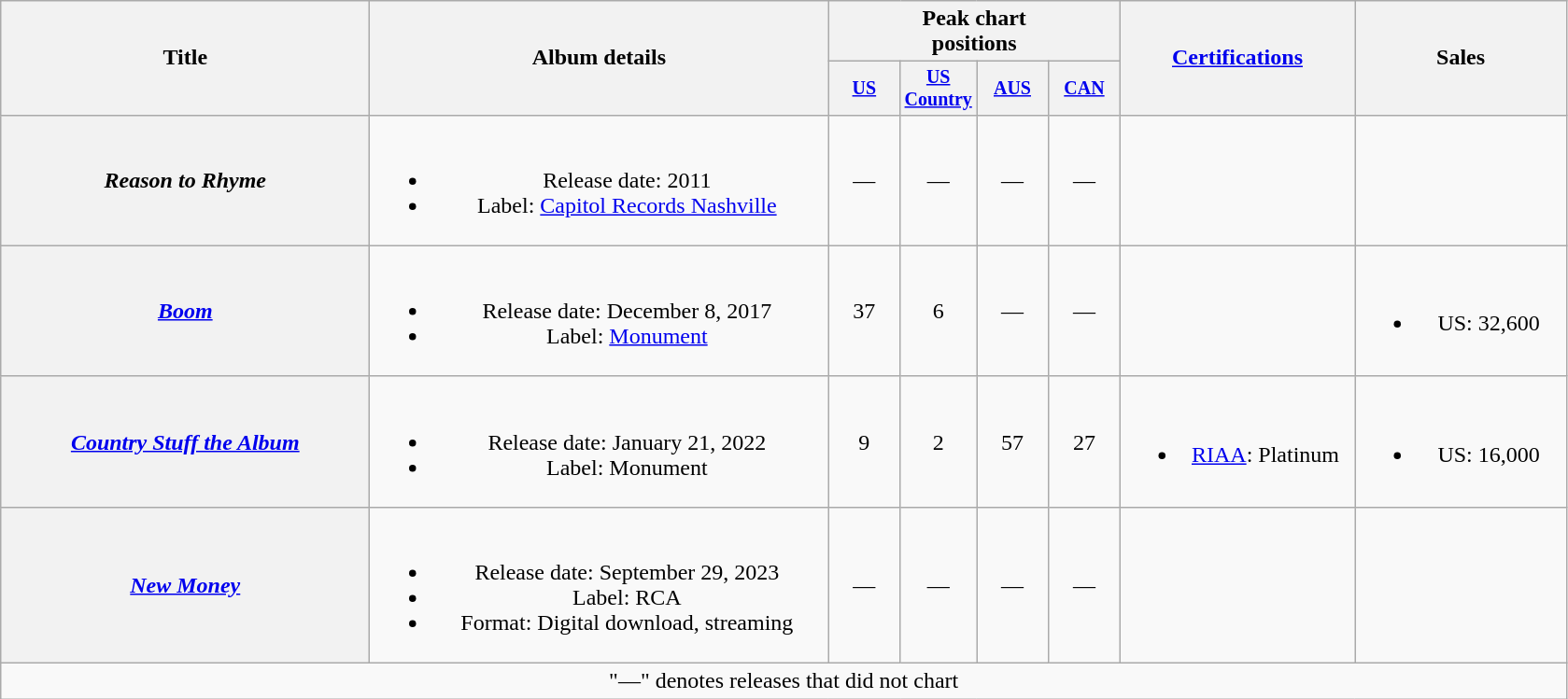<table class="wikitable plainrowheaders" style="text-align:center;">
<tr>
<th scope="col" style="width:16em;" rowspan="2">Title</th>
<th scope="col" style="width:20em;" rowspan="2">Album details</th>
<th scope="col" colspan="4">Peak chart<br>positions</th>
<th scope="col" style="width:10em;" rowspan="2"><a href='#'>Certifications</a></th>
<th scope="col" style="width:9em;" rowspan="2">Sales</th>
</tr>
<tr style="font-size:smaller;">
<th scope="col" width="45"><a href='#'>US</a><br></th>
<th scope="col" width="45"><a href='#'>US<br>Country</a><br></th>
<th scope="col" width="45"><a href='#'>AUS</a><br></th>
<th scope="col" width="45"><a href='#'>CAN</a><br></th>
</tr>
<tr>
<th scope="row"><em>Reason to Rhyme</em></th>
<td><br><ul><li>Release date: 2011</li><li>Label: <a href='#'>Capitol Records Nashville</a></li></ul></td>
<td>—</td>
<td>—</td>
<td>—</td>
<td>—</td>
<td></td>
<td></td>
</tr>
<tr>
<th scope="row"><em><a href='#'>Boom</a></em></th>
<td><br><ul><li>Release date: December 8, 2017</li><li>Label: <a href='#'>Monument</a></li></ul></td>
<td>37</td>
<td>6</td>
<td>—</td>
<td>—</td>
<td></td>
<td><br><ul><li>US: 32,600</li></ul></td>
</tr>
<tr>
<th scope="row"><em><a href='#'>Country Stuff the Album</a></em></th>
<td><br><ul><li>Release date: January 21, 2022</li><li>Label: Monument</li></ul></td>
<td>9</td>
<td>2</td>
<td>57</td>
<td>27</td>
<td><br><ul><li><a href='#'>RIAA</a>: Platinum</li></ul></td>
<td><br><ul><li>US: 16,000</li></ul></td>
</tr>
<tr>
<th scope="row"><em><a href='#'>New Money</a></em></th>
<td><br><ul><li>Release date: September 29, 2023</li><li>Label: RCA</li><li>Format: Digital download, streaming</li></ul></td>
<td>—</td>
<td>—</td>
<td>—</td>
<td>—</td>
<td></td>
<td></td>
</tr>
<tr>
<td colspan="8">"—" denotes releases that did not chart</td>
</tr>
</table>
